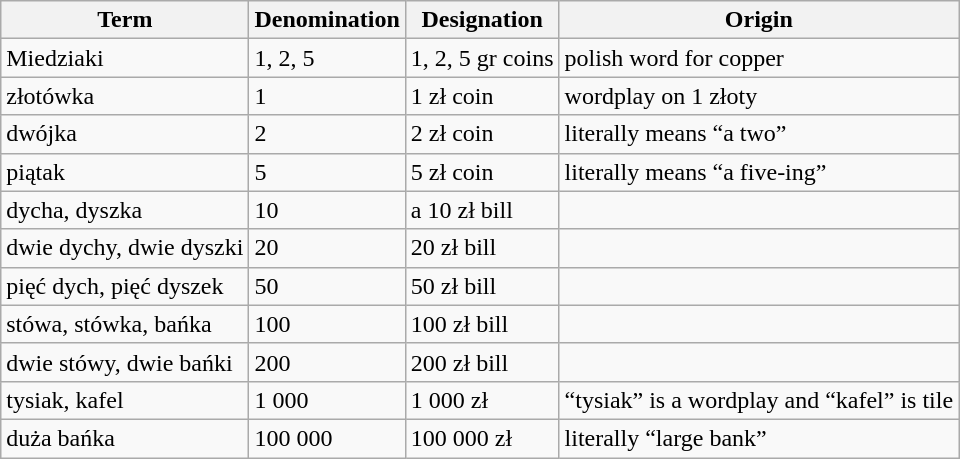<table class="wikitable">
<tr>
<th>Term</th>
<th>Denomination</th>
<th>Designation</th>
<th>Origin</th>
</tr>
<tr>
<td>Miedziaki</td>
<td>1, 2, 5</td>
<td>1, 2, 5 gr coins</td>
<td>polish word for copper</td>
</tr>
<tr>
<td>złotówka</td>
<td>1</td>
<td>1 zł coin</td>
<td>wordplay on 1 złoty</td>
</tr>
<tr>
<td>dwójka</td>
<td>2</td>
<td>2 zł coin</td>
<td>literally means “a two”</td>
</tr>
<tr>
<td>piątak</td>
<td>5</td>
<td>5 zł coin</td>
<td>literally means “a five-ing”</td>
</tr>
<tr>
<td>dycha, dyszka</td>
<td>10</td>
<td>a 10 zł bill</td>
<td></td>
</tr>
<tr>
<td>dwie dychy, dwie dyszki</td>
<td>20</td>
<td>20 zł bill</td>
<td></td>
</tr>
<tr>
<td>pięć dych, pięć dyszek</td>
<td>50</td>
<td>50 zł bill</td>
<td></td>
</tr>
<tr>
<td>stówa, stówka, bańka</td>
<td>100</td>
<td>100 zł bill</td>
<td></td>
</tr>
<tr>
<td>dwie stówy, dwie bańki</td>
<td>200</td>
<td>200 zł bill</td>
<td></td>
</tr>
<tr>
<td>tysiak, kafel</td>
<td>1 000</td>
<td>1 000 zł</td>
<td>“tysiak” is a wordplay and “kafel” is tile</td>
</tr>
<tr>
<td>duża bańka</td>
<td>100 000</td>
<td>100 000 zł</td>
<td>literally “large bank”</td>
</tr>
</table>
